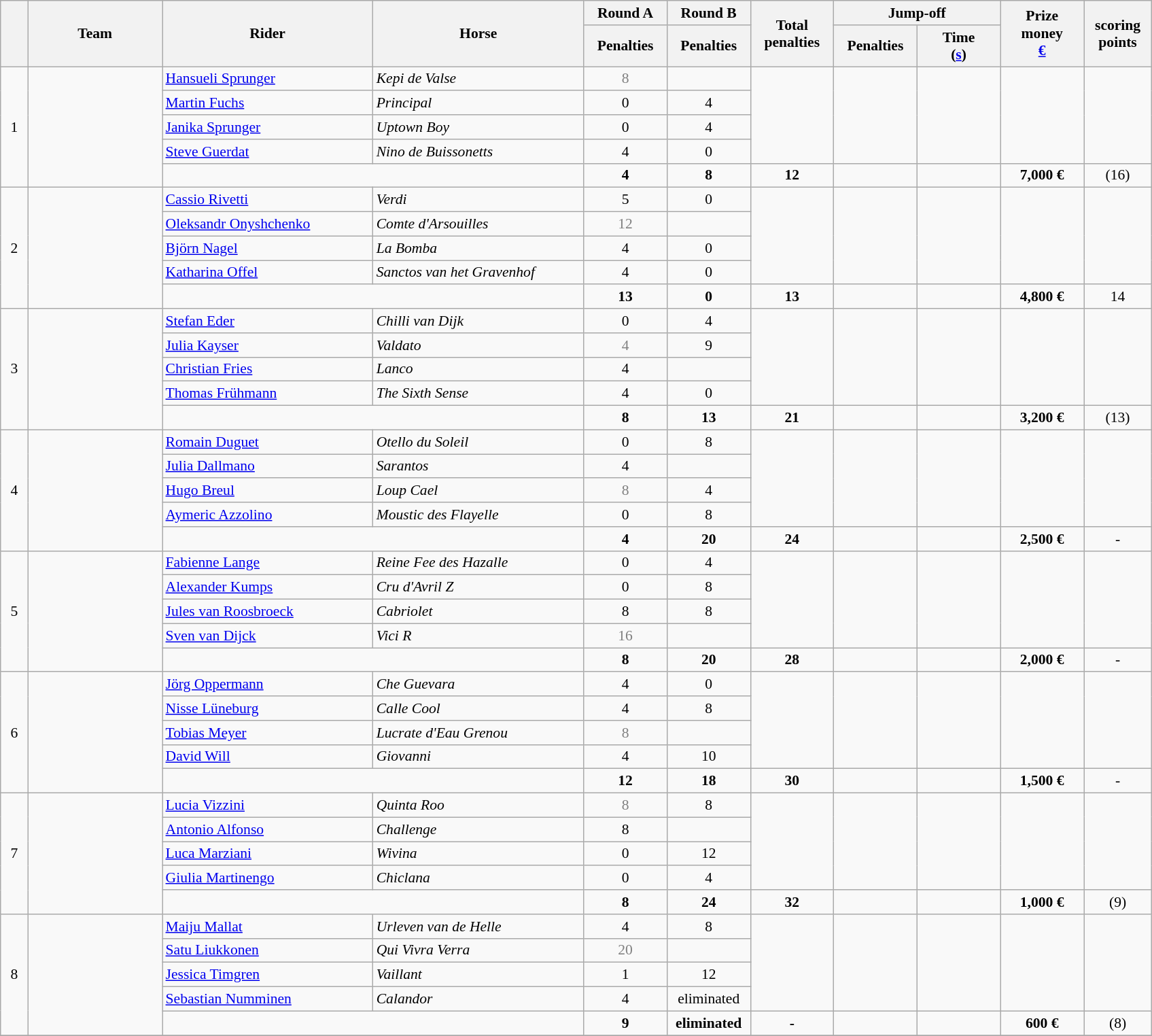<table class="wikitable" style="font-size: 90%">
<tr>
<th rowspan=2 width=20></th>
<th rowspan=2 width=125>Team</th>
<th rowspan=2 width=200>Rider</th>
<th rowspan=2 width=200>Horse</th>
<th>Round A</th>
<th>Round B</th>
<th rowspan=2 width=75>Total penalties</th>
<th colspan=2>Jump-off</th>
<th rowspan=2 width=75>Prize<br>money<br><a href='#'>€</a></th>
<th rowspan=2 width=60>scoring<br>points</th>
</tr>
<tr>
<th width=75>Penalties</th>
<th width=75>Penalties</th>
<th width=75>Penalties</th>
<th width=75>Time<br>(<a href='#'>s</a>)</th>
</tr>
<tr>
<td rowspan=5 align=center>1</td>
<td rowspan=5></td>
<td><a href='#'>Hansueli Sprunger</a></td>
<td><em>Kepi de Valse</em></td>
<td align=center style=color:gray>8</td>
<td align=center></td>
<td rowspan=4></td>
<td rowspan=4></td>
<td rowspan=4></td>
<td rowspan=4></td>
</tr>
<tr>
<td><a href='#'>Martin Fuchs</a></td>
<td><em>Principal</em></td>
<td align=center>0</td>
<td align=center>4</td>
</tr>
<tr>
<td><a href='#'>Janika Sprunger</a></td>
<td><em>Uptown Boy</em></td>
<td align=center>0</td>
<td align=center>4</td>
</tr>
<tr>
<td><a href='#'>Steve Guerdat</a></td>
<td><em>Nino de Buissonetts</em></td>
<td align=center>4</td>
<td align=center>0</td>
</tr>
<tr>
<td colspan=2></td>
<td align=center><strong>4</strong></td>
<td align=center><strong>8</strong></td>
<td align=center><strong>12</strong></td>
<td></td>
<td></td>
<td align=center><strong>7,000 €</strong></td>
<td align=center>(16)</td>
</tr>
<tr>
<td rowspan=5 align=center>2</td>
<td rowspan=5></td>
<td><a href='#'>Cassio Rivetti</a></td>
<td><em>Verdi</em></td>
<td align=center>5</td>
<td align=center>0</td>
<td rowspan=4></td>
<td rowspan=4></td>
<td rowspan=4></td>
<td rowspan=4></td>
<td rowspan=4></td>
</tr>
<tr>
<td><a href='#'>Oleksandr Onyshchenko</a></td>
<td><em>Comte d'Arsouilles</em></td>
<td align=center style=color:gray>12</td>
<td align=center></td>
</tr>
<tr>
<td><a href='#'>Björn Nagel</a></td>
<td><em>La Bomba</em></td>
<td align=center>4</td>
<td align=center>0</td>
</tr>
<tr>
<td><a href='#'>Katharina Offel</a></td>
<td><em>Sanctos van het Gravenhof</em></td>
<td align=center>4</td>
<td align=center>0</td>
</tr>
<tr>
<td colspan=2></td>
<td align=center><strong>13</strong></td>
<td align=center><strong>0</strong></td>
<td align=center><strong>13</strong></td>
<td></td>
<td></td>
<td align=center><strong>4,800 €</strong></td>
<td align=center>14</td>
</tr>
<tr>
<td rowspan=5 align=center>3</td>
<td rowspan=5></td>
<td><a href='#'>Stefan Eder</a></td>
<td><em>Chilli van Dijk</em></td>
<td align=center>0</td>
<td align=center>4</td>
<td rowspan=4></td>
<td rowspan=4></td>
<td rowspan=4></td>
<td rowspan=4></td>
</tr>
<tr>
<td><a href='#'>Julia Kayser</a></td>
<td><em>Valdato</em></td>
<td align=center style=color:gray>4</td>
<td align=center>9</td>
</tr>
<tr>
<td><a href='#'>Christian Fries</a></td>
<td><em>Lanco</em></td>
<td align=center>4</td>
<td align=center></td>
</tr>
<tr>
<td><a href='#'>Thomas Frühmann</a></td>
<td><em>The Sixth Sense</em></td>
<td align=center>4</td>
<td align=center>0</td>
</tr>
<tr>
<td colspan=2></td>
<td align=center><strong>8</strong></td>
<td align=center><strong>13</strong></td>
<td align=center><strong>21</strong></td>
<td></td>
<td></td>
<td align=center><strong>3,200 €</strong></td>
<td align=center>(13)</td>
</tr>
<tr>
<td rowspan=5 align=center>4</td>
<td rowspan=5></td>
<td><a href='#'>Romain Duguet</a></td>
<td><em>Otello du Soleil</em></td>
<td align=center>0</td>
<td align=center>8</td>
<td rowspan=4></td>
<td rowspan=4></td>
<td rowspan=4></td>
<td rowspan=4></td>
</tr>
<tr>
<td><a href='#'>Julia Dallmano</a></td>
<td><em>Sarantos</em></td>
<td align=center>4</td>
<td align=center></td>
</tr>
<tr>
<td><a href='#'>Hugo Breul</a></td>
<td><em>Loup Cael</em></td>
<td align=center style=color:gray>8</td>
<td align=center>4</td>
</tr>
<tr>
<td><a href='#'>Aymeric Azzolino</a></td>
<td><em>Moustic des Flayelle</em></td>
<td align=center>0</td>
<td align=center>8</td>
</tr>
<tr>
<td colspan=2></td>
<td align=center><strong>4</strong></td>
<td align=center><strong>20</strong></td>
<td align=center><strong>24</strong></td>
<td></td>
<td></td>
<td align=center><strong>2,500 €</strong></td>
<td align=center>-</td>
</tr>
<tr>
<td rowspan=5 align=center>5</td>
<td rowspan=5></td>
<td><a href='#'>Fabienne Lange</a></td>
<td><em>Reine Fee des Hazalle</em></td>
<td align=center>0</td>
<td align=center>4</td>
<td rowspan=4></td>
<td rowspan=4></td>
<td rowspan=4></td>
<td rowspan=4></td>
</tr>
<tr>
<td><a href='#'>Alexander Kumps</a></td>
<td><em>Cru d'Avril Z</em></td>
<td align=center>0</td>
<td align=center>8</td>
</tr>
<tr>
<td><a href='#'>Jules van Roosbroeck</a></td>
<td><em>Cabriolet</em></td>
<td align=center>8</td>
<td align=center>8</td>
</tr>
<tr>
<td><a href='#'>Sven van Dijck</a></td>
<td><em>Vici R</em></td>
<td align=center style=color:gray>16</td>
<td align=center></td>
</tr>
<tr>
<td colspan=2></td>
<td align=center><strong>8</strong></td>
<td align=center><strong>20</strong></td>
<td align=center><strong>28</strong></td>
<td></td>
<td></td>
<td align=center><strong>2,000 €</strong></td>
<td align=center>-</td>
</tr>
<tr>
<td rowspan=5 align=center>6</td>
<td rowspan=5></td>
<td><a href='#'>Jörg Oppermann</a></td>
<td><em>Che Guevara</em></td>
<td align=center>4</td>
<td align=center>0</td>
<td rowspan=4></td>
<td rowspan=4></td>
<td rowspan=4></td>
<td rowspan=4></td>
</tr>
<tr>
<td><a href='#'>Nisse Lüneburg</a></td>
<td><em>Calle Cool</em></td>
<td align=center>4</td>
<td align=center>8</td>
</tr>
<tr>
<td><a href='#'>Tobias Meyer</a></td>
<td><em>Lucrate d'Eau Grenou</em></td>
<td align=center style=color:gray>8</td>
<td align=center></td>
</tr>
<tr>
<td><a href='#'>David Will</a></td>
<td><em>Giovanni</em></td>
<td align=center>4</td>
<td align=center>10</td>
</tr>
<tr>
<td colspan=2></td>
<td align=center><strong>12</strong></td>
<td align=center><strong>18</strong></td>
<td align=center><strong>30</strong></td>
<td></td>
<td></td>
<td align=center><strong>1,500 €</strong></td>
<td align=center>-</td>
</tr>
<tr>
<td rowspan=5 align=center>7</td>
<td rowspan=5></td>
<td><a href='#'>Lucia Vizzini</a></td>
<td><em>Quinta Roo</em></td>
<td align=center style=color:gray>8</td>
<td align=center>8</td>
<td rowspan=4></td>
<td rowspan=4></td>
<td rowspan=4></td>
<td rowspan=4></td>
</tr>
<tr>
<td><a href='#'>Antonio Alfonso</a></td>
<td><em>Challenge</em></td>
<td align=center>8</td>
<td align=center></td>
</tr>
<tr>
<td><a href='#'>Luca Marziani</a></td>
<td><em>Wivina</em></td>
<td align=center>0</td>
<td align=center>12</td>
</tr>
<tr>
<td><a href='#'>Giulia Martinengo</a></td>
<td><em>Chiclana</em></td>
<td align=center>0</td>
<td align=center>4</td>
</tr>
<tr>
<td colspan=2></td>
<td align=center><strong>8</strong></td>
<td align=center><strong>24</strong></td>
<td align=center><strong>32</strong></td>
<td></td>
<td></td>
<td align=center><strong>1,000 €</strong></td>
<td align=center>(9)</td>
</tr>
<tr>
<td rowspan=5 align=center>8</td>
<td rowspan=5></td>
<td><a href='#'>Maiju Mallat</a></td>
<td><em>Urleven van de Helle</em></td>
<td align=center>4</td>
<td align=center>8</td>
<td rowspan=4></td>
<td rowspan=4></td>
<td rowspan=4></td>
<td rowspan=4></td>
</tr>
<tr>
<td><a href='#'>Satu Liukkonen</a></td>
<td><em>Qui Vivra Verra</em></td>
<td align=center style=color:gray>20</td>
<td align=center></td>
</tr>
<tr>
<td><a href='#'>Jessica Timgren</a></td>
<td><em>Vaillant</em></td>
<td align=center>1</td>
<td align=center>12</td>
</tr>
<tr>
<td><a href='#'>Sebastian Numminen</a></td>
<td><em>Calandor</em></td>
<td align=center>4</td>
<td align=center>eliminated</td>
</tr>
<tr>
<td colspan=2></td>
<td align=center><strong>9</strong></td>
<td align=center><strong>eliminated</strong></td>
<td align=center><strong>-</strong></td>
<td></td>
<td></td>
<td align=center><strong>600 €</strong></td>
<td align=center>(8)</td>
</tr>
<tr>
</tr>
</table>
